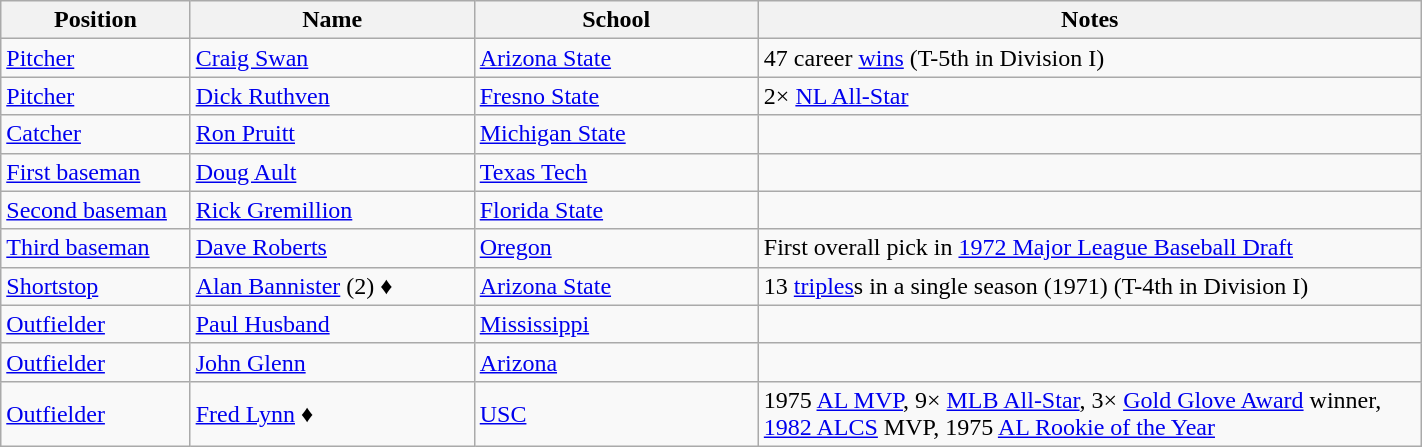<table class="wikitable sortable" style="width:75%;">
<tr>
<th width=10%>Position</th>
<th width=15%>Name</th>
<th width=15%>School</th>
<th width=35% class="unsortable">Notes</th>
</tr>
<tr>
<td><a href='#'>Pitcher</a></td>
<td><a href='#'>Craig Swan</a></td>
<td><a href='#'>Arizona State</a></td>
<td>47 career <a href='#'>wins</a> (T-5th in Division I)</td>
</tr>
<tr>
<td><a href='#'>Pitcher</a></td>
<td><a href='#'>Dick Ruthven</a></td>
<td><a href='#'>Fresno State</a></td>
<td>2× <a href='#'>NL All-Star</a></td>
</tr>
<tr>
<td><a href='#'>Catcher</a></td>
<td><a href='#'>Ron Pruitt</a></td>
<td><a href='#'>Michigan State</a></td>
<td></td>
</tr>
<tr>
<td><a href='#'>First baseman</a></td>
<td><a href='#'>Doug Ault</a></td>
<td><a href='#'>Texas Tech</a></td>
<td></td>
</tr>
<tr>
<td><a href='#'>Second baseman</a></td>
<td><a href='#'>Rick Gremillion</a></td>
<td><a href='#'>Florida State</a></td>
<td></td>
</tr>
<tr>
<td><a href='#'>Third baseman</a></td>
<td><a href='#'>Dave Roberts</a></td>
<td><a href='#'>Oregon</a></td>
<td>First overall pick in <a href='#'>1972 Major League Baseball Draft</a></td>
</tr>
<tr>
<td><a href='#'>Shortstop</a></td>
<td><a href='#'>Alan Bannister</a> (2) ♦</td>
<td><a href='#'>Arizona State</a></td>
<td>13 <a href='#'>triples</a>s in a single season (1971) (T-4th in Division I)</td>
</tr>
<tr>
<td><a href='#'>Outfielder</a></td>
<td><a href='#'>Paul Husband</a></td>
<td><a href='#'>Mississippi</a></td>
<td></td>
</tr>
<tr>
<td><a href='#'>Outfielder</a></td>
<td><a href='#'>John Glenn</a></td>
<td><a href='#'>Arizona</a></td>
<td></td>
</tr>
<tr>
<td><a href='#'>Outfielder</a></td>
<td><a href='#'>Fred Lynn</a> ♦</td>
<td><a href='#'>USC</a></td>
<td>1975 <a href='#'>AL MVP</a>, 9× <a href='#'>MLB All-Star</a>, 3× <a href='#'>Gold Glove Award</a> winner, <a href='#'>1982 ALCS</a> MVP, 1975 <a href='#'>AL Rookie of the Year</a></td>
</tr>
</table>
